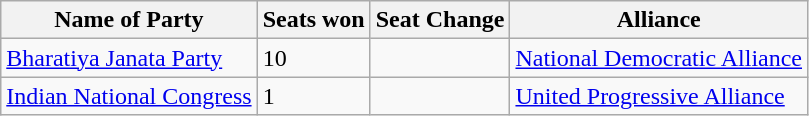<table class="wikitable sortable">
<tr>
<th>Name of Party</th>
<th>Seats won</th>
<th>Seat Change</th>
<th>Alliance</th>
</tr>
<tr>
<td><a href='#'>Bharatiya Janata Party</a></td>
<td>10</td>
<td></td>
<td><a href='#'>National Democratic Alliance</a></td>
</tr>
<tr>
<td><a href='#'>Indian National Congress</a></td>
<td>1</td>
<td></td>
<td><a href='#'>United Progressive Alliance</a></td>
</tr>
</table>
